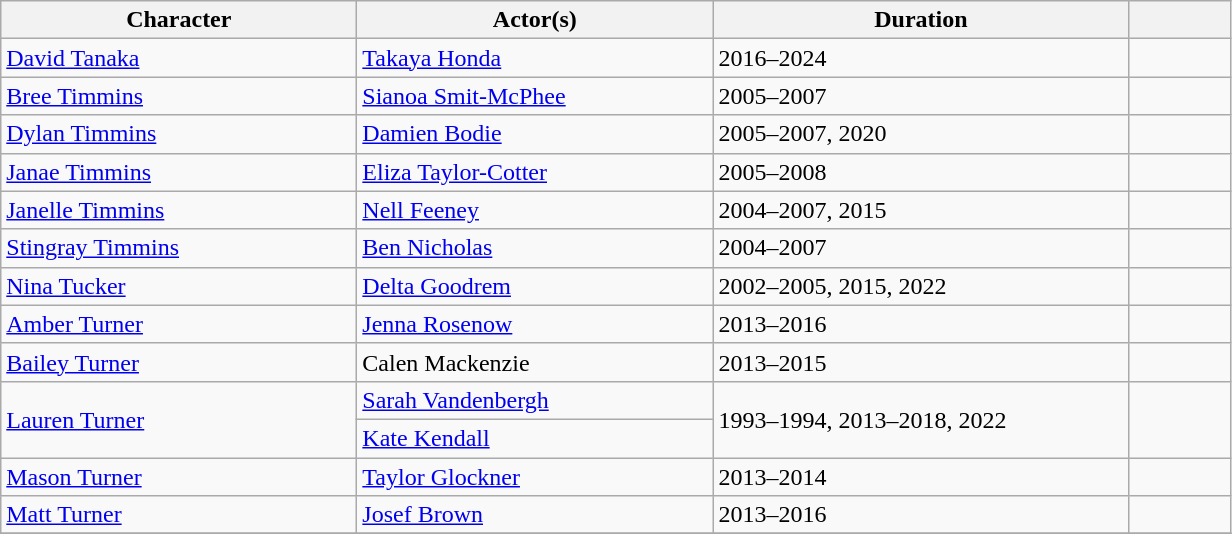<table class="wikitable">
<tr>
<th scope="col" width="230">Character</th>
<th scope="col" width="230">Actor(s)</th>
<th scope="col" width="270">Duration</th>
<th scope="col" width="60"></th>
</tr>
<tr>
<td><a href='#'>David Tanaka</a></td>
<td><a href='#'>Takaya Honda</a></td>
<td>2016–2024</td>
<td></td>
</tr>
<tr>
<td><a href='#'>Bree Timmins</a></td>
<td><a href='#'>Sianoa Smit-McPhee</a></td>
<td>2005–2007</td>
<td></td>
</tr>
<tr>
<td><a href='#'>Dylan Timmins</a></td>
<td><a href='#'>Damien Bodie</a></td>
<td>2005–2007, 2020</td>
<td></td>
</tr>
<tr>
<td><a href='#'>Janae Timmins</a></td>
<td><a href='#'>Eliza Taylor-Cotter</a></td>
<td>2005–2008</td>
<td></td>
</tr>
<tr>
<td><a href='#'>Janelle Timmins</a></td>
<td><a href='#'>Nell Feeney</a></td>
<td>2004–2007, 2015</td>
<td></td>
</tr>
<tr>
<td><a href='#'>Stingray Timmins</a></td>
<td><a href='#'>Ben Nicholas</a></td>
<td>2004–2007</td>
<td></td>
</tr>
<tr>
<td><a href='#'>Nina Tucker</a></td>
<td><a href='#'>Delta Goodrem</a></td>
<td>2002–2005, 2015, 2022</td>
<td></td>
</tr>
<tr>
<td><a href='#'>Amber Turner</a></td>
<td><a href='#'>Jenna Rosenow</a></td>
<td>2013–2016</td>
<td></td>
</tr>
<tr>
<td><a href='#'>Bailey Turner</a></td>
<td>Calen Mackenzie</td>
<td>2013–2015</td>
<td></td>
</tr>
<tr>
<td rowspan="2"><a href='#'>Lauren Turner</a></td>
<td><a href='#'>Sarah Vandenbergh</a></td>
<td rowspan="2">1993–1994, 2013–2018, 2022</td>
<td rowspan="2"></td>
</tr>
<tr>
<td><a href='#'>Kate Kendall</a></td>
</tr>
<tr>
<td><a href='#'>Mason Turner</a></td>
<td><a href='#'>Taylor Glockner</a></td>
<td>2013–2014</td>
<td></td>
</tr>
<tr>
<td><a href='#'>Matt Turner</a></td>
<td><a href='#'>Josef Brown</a></td>
<td>2013–2016</td>
<td><br></td>
</tr>
<tr>
</tr>
</table>
